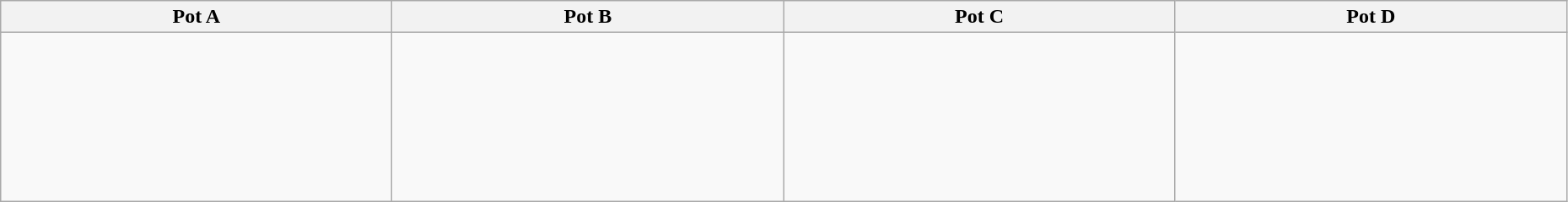<table class="wikitable" style="width:98%;">
<tr>
<th width=20%>Pot A</th>
<th width=20%>Pot B</th>
<th width=20%>Pot C</th>
<th width=20%>Pot D</th>
</tr>
<tr>
<td><br> <br> 
 <br> 
 <br> 
 <br> 
 <br> 
 <br></td>
<td><br> <br> 
 <br> 
 <br> 
 <br> 
 <br> 
 <br></td>
<td><br> <br> 
 <br> 
 <br> 
 <br> 
 <br> 
 <br></td>
<td valign="top"><br> <br> 
 <br> 
 <br>
 <br>
 <br> 
 <br></td>
</tr>
</table>
